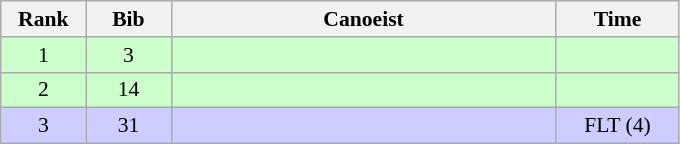<table class="wikitable" style="font-size:90%; text-align:center">
<tr>
<th width="50">Rank</th>
<th width="50">Bib</th>
<th width="250">Canoeist</th>
<th width="75">Time</th>
</tr>
<tr bgcolor="#CCFFCC">
<td>1</td>
<td>3</td>
<td align="left"></td>
<td></td>
</tr>
<tr bgcolor="#CCFFCC">
<td>2</td>
<td>14</td>
<td align="left"></td>
<td></td>
</tr>
<tr bgcolor="#CCCCFF">
<td>3</td>
<td>31</td>
<td align="left"></td>
<td>FLT (4)</td>
</tr>
</table>
